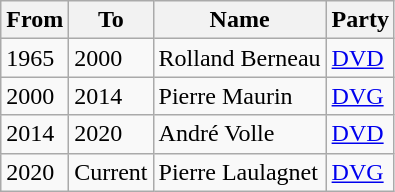<table class="wikitable">
<tr>
<th>From</th>
<th>To</th>
<th>Name</th>
<th>Party</th>
</tr>
<tr>
<td>1965</td>
<td>2000</td>
<td>Rolland Berneau</td>
<td><a href='#'>DVD</a></td>
</tr>
<tr>
<td>2000</td>
<td>2014</td>
<td>Pierre Maurin</td>
<td><a href='#'>DVG</a></td>
</tr>
<tr>
<td>2014</td>
<td>2020</td>
<td>André Volle</td>
<td><a href='#'>DVD</a></td>
</tr>
<tr>
<td>2020</td>
<td>Current</td>
<td>Pierre Laulagnet</td>
<td><a href='#'>DVG</a></td>
</tr>
</table>
